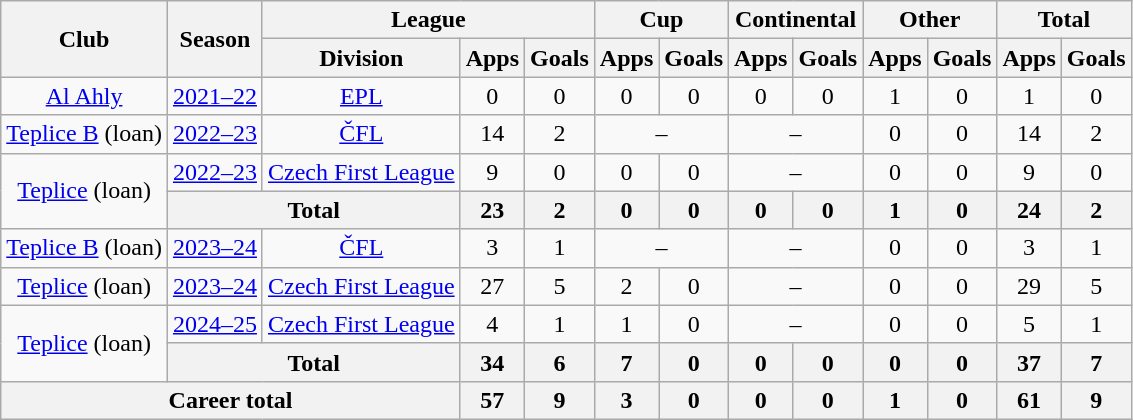<table class=wikitable style=text-align:center>
<tr>
<th rowspan=2>Club</th>
<th rowspan=2>Season</th>
<th colspan=3>League</th>
<th colspan=2>Cup</th>
<th colspan=2>Continental</th>
<th colspan=2>Other</th>
<th colspan=2>Total</th>
</tr>
<tr>
<th>Division</th>
<th>Apps</th>
<th>Goals</th>
<th>Apps</th>
<th>Goals</th>
<th>Apps</th>
<th>Goals</th>
<th>Apps</th>
<th>Goals</th>
<th>Apps</th>
<th>Goals</th>
</tr>
<tr>
<td rowspan="1"><a href='#'>Al Ahly</a></td>
<td><a href='#'>2021–22</a></td>
<td rowspan="1"><a href='#'>EPL</a></td>
<td>0</td>
<td>0</td>
<td>0</td>
<td>0</td>
<td>0</td>
<td>0</td>
<td>1</td>
<td>0</td>
<td>1</td>
<td>0</td>
</tr>
<tr>
<td><a href='#'>Teplice B</a> (loan)</td>
<td><a href='#'>2022–23</a></td>
<td><a href='#'>ČFL</a></td>
<td>14</td>
<td>2</td>
<td colspan="2">–</td>
<td colspan="2">–</td>
<td>0</td>
<td>0</td>
<td>14</td>
<td>2</td>
</tr>
<tr>
<td rowspan="2"><a href='#'>Teplice</a> (loan)</td>
<td><a href='#'>2022–23</a></td>
<td><a href='#'>Czech First League</a></td>
<td>9</td>
<td>0</td>
<td>0</td>
<td>0</td>
<td colspan="2">–</td>
<td>0</td>
<td>0</td>
<td>9</td>
<td>0</td>
</tr>
<tr>
<th colspan="2">Total</th>
<th>23</th>
<th>2</th>
<th>0</th>
<th>0</th>
<th>0</th>
<th>0</th>
<th>1</th>
<th>0</th>
<th>24</th>
<th>2</th>
</tr>
<tr>
<td><a href='#'>Teplice B</a> (loan)</td>
<td><a href='#'>2023–24</a></td>
<td><a href='#'>ČFL</a></td>
<td>3</td>
<td>1</td>
<td colspan="2">–</td>
<td colspan="2">–</td>
<td>0</td>
<td>0</td>
<td>3</td>
<td>1</td>
</tr>
<tr>
<td><a href='#'>Teplice</a> (loan)</td>
<td><a href='#'>2023–24</a></td>
<td><a href='#'>Czech First League</a></td>
<td>27</td>
<td>5</td>
<td>2</td>
<td>0</td>
<td colspan="2">–</td>
<td>0</td>
<td>0</td>
<td>29</td>
<td>5</td>
</tr>
<tr>
<td rowspan="2"><a href='#'>Teplice</a> (loan)</td>
<td><a href='#'>2024–25</a></td>
<td><a href='#'>Czech First League</a></td>
<td>4</td>
<td>1</td>
<td>1</td>
<td>0</td>
<td colspan="2">–</td>
<td>0</td>
<td>0</td>
<td>5</td>
<td>1</td>
</tr>
<tr>
<th colspan="2">Total</th>
<th>34</th>
<th>6</th>
<th>7</th>
<th>0</th>
<th>0</th>
<th>0</th>
<th>0</th>
<th>0</th>
<th>37</th>
<th>7</th>
</tr>
<tr>
<th colspan=3>Career total</th>
<th>57</th>
<th>9</th>
<th>3</th>
<th>0</th>
<th>0</th>
<th>0</th>
<th>1</th>
<th>0</th>
<th>61</th>
<th>9</th>
</tr>
</table>
